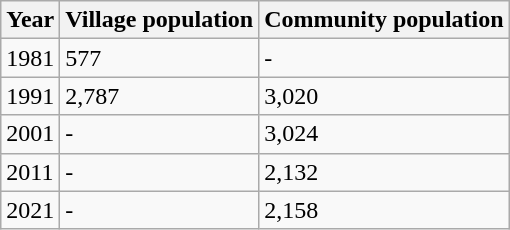<table class=wikitable>
<tr>
<th>Year</th>
<th>Village population</th>
<th>Community population</th>
</tr>
<tr>
<td>1981</td>
<td>577</td>
<td>-</td>
</tr>
<tr>
<td>1991</td>
<td>2,787</td>
<td>3,020</td>
</tr>
<tr>
<td>2001</td>
<td>-</td>
<td>3,024</td>
</tr>
<tr>
<td>2011</td>
<td>-</td>
<td>2,132</td>
</tr>
<tr>
<td>2021</td>
<td>-</td>
<td>2,158</td>
</tr>
</table>
